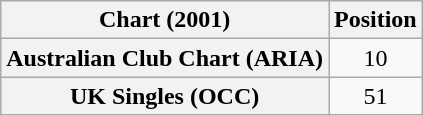<table class="wikitable plainrowheaders" style="text-align:center">
<tr>
<th scope="col">Chart (2001)</th>
<th scope="col">Position</th>
</tr>
<tr>
<th scope="row">Australian Club Chart (ARIA)</th>
<td>10</td>
</tr>
<tr>
<th scope="row">UK Singles (OCC)</th>
<td>51</td>
</tr>
</table>
